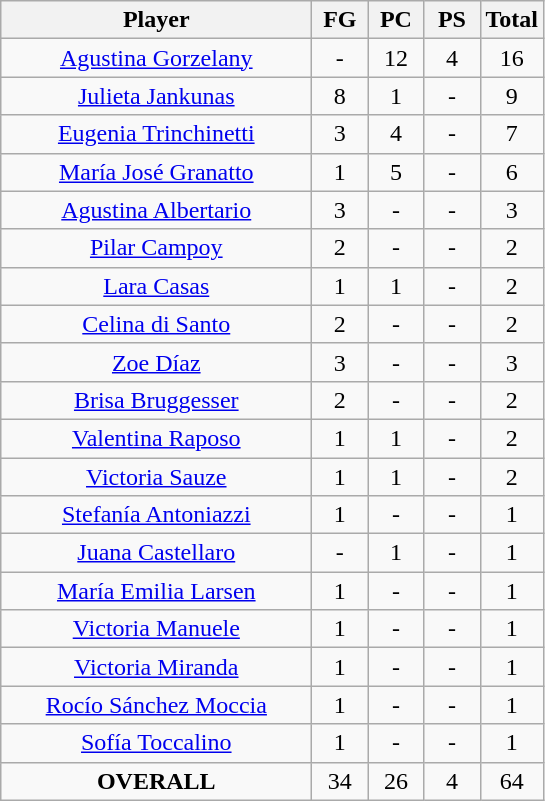<table class="wikitable sortable" style="text-align:center">
<tr>
<th width=200px>Player</th>
<th width=30px>FG</th>
<th width=30px>PC</th>
<th width=30px>PS</th>
<th width=30px>Total</th>
</tr>
<tr>
<td><a href='#'>Agustina Gorzelany</a></td>
<td>-</td>
<td>12</td>
<td>4</td>
<td>16</td>
</tr>
<tr>
<td><a href='#'>Julieta Jankunas</a></td>
<td>8</td>
<td>1</td>
<td>-</td>
<td>9</td>
</tr>
<tr>
<td><a href='#'>Eugenia Trinchinetti</a></td>
<td>3</td>
<td>4</td>
<td>-</td>
<td>7</td>
</tr>
<tr>
<td><a href='#'>María José Granatto</a></td>
<td>1</td>
<td>5</td>
<td>-</td>
<td>6</td>
</tr>
<tr>
<td><a href='#'>Agustina Albertario</a></td>
<td>3</td>
<td>-</td>
<td>-</td>
<td>3</td>
</tr>
<tr>
<td><a href='#'>Pilar Campoy</a></td>
<td>2</td>
<td>-</td>
<td>-</td>
<td>2</td>
</tr>
<tr>
<td><a href='#'>Lara Casas</a></td>
<td>1</td>
<td>1</td>
<td>-</td>
<td>2</td>
</tr>
<tr>
<td><a href='#'>Celina di Santo</a></td>
<td>2</td>
<td>-</td>
<td>-</td>
<td>2</td>
</tr>
<tr>
<td><a href='#'>Zoe Díaz</a></td>
<td>3</td>
<td>-</td>
<td>-</td>
<td>3</td>
</tr>
<tr>
<td><a href='#'>Brisa Bruggesser</a></td>
<td>2</td>
<td>-</td>
<td>-</td>
<td>2</td>
</tr>
<tr>
<td><a href='#'>Valentina Raposo</a></td>
<td>1</td>
<td>1</td>
<td>-</td>
<td>2</td>
</tr>
<tr>
<td><a href='#'>Victoria Sauze</a></td>
<td>1</td>
<td>1</td>
<td>-</td>
<td>2</td>
</tr>
<tr>
<td><a href='#'>Stefanía Antoniazzi</a></td>
<td>1</td>
<td>-</td>
<td>-</td>
<td>1</td>
</tr>
<tr>
<td><a href='#'>Juana Castellaro</a></td>
<td>-</td>
<td>1</td>
<td>-</td>
<td>1</td>
</tr>
<tr>
<td><a href='#'>María Emilia Larsen</a></td>
<td>1</td>
<td>-</td>
<td>-</td>
<td>1</td>
</tr>
<tr>
<td><a href='#'>Victoria Manuele</a></td>
<td>1</td>
<td>-</td>
<td>-</td>
<td>1</td>
</tr>
<tr>
<td><a href='#'>Victoria Miranda</a></td>
<td>1</td>
<td>-</td>
<td>-</td>
<td>1</td>
</tr>
<tr>
<td><a href='#'>Rocío Sánchez Moccia</a></td>
<td>1</td>
<td>-</td>
<td>-</td>
<td>1</td>
</tr>
<tr>
<td><a href='#'>Sofía Toccalino</a></td>
<td>1</td>
<td>-</td>
<td>-</td>
<td>1</td>
</tr>
<tr>
<td><strong>OVERALL</strong></td>
<td>34</td>
<td>26</td>
<td>4</td>
<td>64</td>
</tr>
</table>
